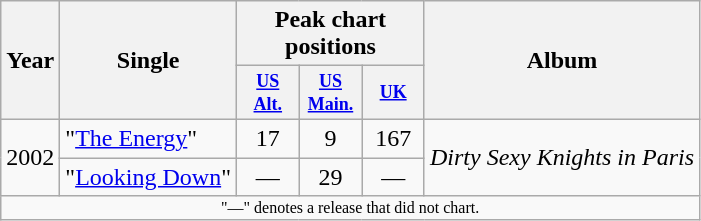<table class="wikitable">
<tr>
<th rowspan="2">Year</th>
<th rowspan="2">Single</th>
<th colspan="3">Peak chart positions</th>
<th rowspan="2">Album</th>
</tr>
<tr>
<th style="width:3em;font-size:75%"><a href='#'>US<br>Alt.</a><br></th>
<th style="width:3em;font-size:75%"><a href='#'>US<br>Main.</a><br></th>
<th style="width:3em;font-size:75%"><a href='#'>UK</a><br></th>
</tr>
<tr>
<td rowspan="2">2002</td>
<td>"<a href='#'>The Energy</a>"</td>
<td style="text-align:center;">17</td>
<td style="text-align:center;">9</td>
<td style="text-align:center;">167</td>
<td rowspan="2"><em>Dirty Sexy Knights in Paris</em></td>
</tr>
<tr>
<td>"<a href='#'>Looking Down</a>"</td>
<td style="text-align:center;">—</td>
<td style="text-align:center;">29</td>
<td style="text-align:center;">—</td>
</tr>
<tr>
<td colspan="6" style="text-align:center; font-size:8pt;">"—" denotes a release that did not chart.</td>
</tr>
</table>
